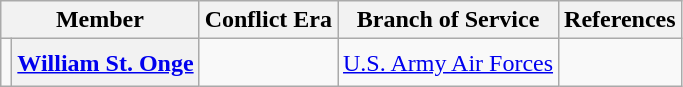<table class=wikitable style="text-align:center">
<tr>
<th scope="col" colspan="2">Member</th>
<th scope="col">Conflict Era</th>
<th scope="col">Branch of Service</th>
<th scope="col">References</th>
</tr>
<tr style="height:2em;">
<td></td>
<th scope="row"><a href='#'>William St. Onge</a></th>
<td></td>
<td><a href='#'>U.S. Army Air Forces</a></td>
<td></td>
</tr>
</table>
